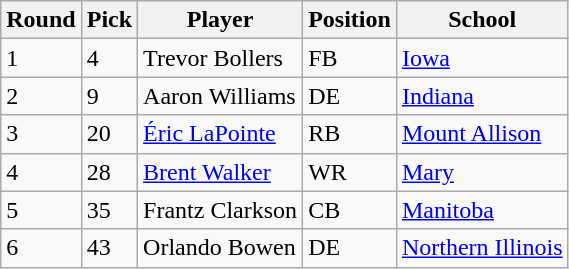<table class="wikitable">
<tr>
<th>Round</th>
<th>Pick</th>
<th>Player</th>
<th>Position</th>
<th>School</th>
</tr>
<tr>
<td>1</td>
<td>4</td>
<td>Trevor Bollers</td>
<td>FB</td>
<td><a href='#'>Iowa</a></td>
</tr>
<tr>
<td>2</td>
<td>9</td>
<td>Aaron Williams</td>
<td>DE</td>
<td><a href='#'>Indiana</a></td>
</tr>
<tr>
<td>3</td>
<td>20</td>
<td><a href='#'>Éric LaPointe</a></td>
<td>RB</td>
<td><a href='#'>Mount Allison</a></td>
</tr>
<tr>
<td>4</td>
<td>28</td>
<td><a href='#'>Brent Walker</a></td>
<td>WR</td>
<td><a href='#'>Mary</a></td>
</tr>
<tr>
<td>5</td>
<td>35</td>
<td>Frantz Clarkson</td>
<td>CB</td>
<td><a href='#'>Manitoba</a></td>
</tr>
<tr>
<td>6</td>
<td>43</td>
<td>Orlando Bowen</td>
<td>DE</td>
<td><a href='#'>Northern Illinois</a></td>
</tr>
</table>
